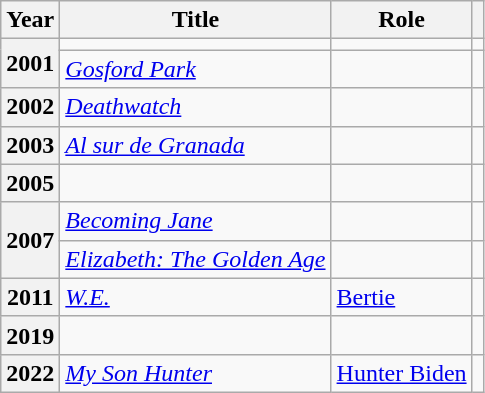<table class="wikitable plainrowheaders sortable">
<tr>
<th scope="col">Year</th>
<th scope="col">Title</th>
<th scope="col">Role</th>
<th scope="col" class="unsortable"></th>
</tr>
<tr>
<th rowspan="2" scope="row">2001</th>
<td><em></em></td>
<td></td>
<td style="text-align:center;"></td>
</tr>
<tr>
<td><em><a href='#'>Gosford Park</a></em></td>
<td></td>
<td style="text-align:center;"></td>
</tr>
<tr>
<th scope="row">2002</th>
<td><em><a href='#'>Deathwatch</a></em></td>
<td></td>
<td style="text-align:center;"></td>
</tr>
<tr>
<th scope="row">2003</th>
<td><em><a href='#'>Al sur de Granada</a></em></td>
<td></td>
<td style="text-align:center;"></td>
</tr>
<tr>
<th scope="row">2005</th>
<td><em></em></td>
<td></td>
<td style="text-align:center;"></td>
</tr>
<tr>
<th rowspan="2" scope="row">2007</th>
<td><em><a href='#'>Becoming Jane</a></em></td>
<td></td>
<td style="text-align:center;"></td>
</tr>
<tr>
<td><em><a href='#'>Elizabeth: The Golden Age</a></em></td>
<td></td>
<td style="text-align:center;"></td>
</tr>
<tr>
<th scope="row">2011</th>
<td><em><a href='#'>W.E.</a></em></td>
<td><a href='#'>Bertie</a></td>
<td style="text-align:center;"></td>
</tr>
<tr>
<th scope="row">2019</th>
<td><em></em></td>
<td></td>
<td style="text-align:center;"></td>
</tr>
<tr>
<th scope="row">2022</th>
<td><em><a href='#'>My Son Hunter</a></em></td>
<td><a href='#'>Hunter Biden</a></td>
<td style="text-align:center;"></td>
</tr>
</table>
